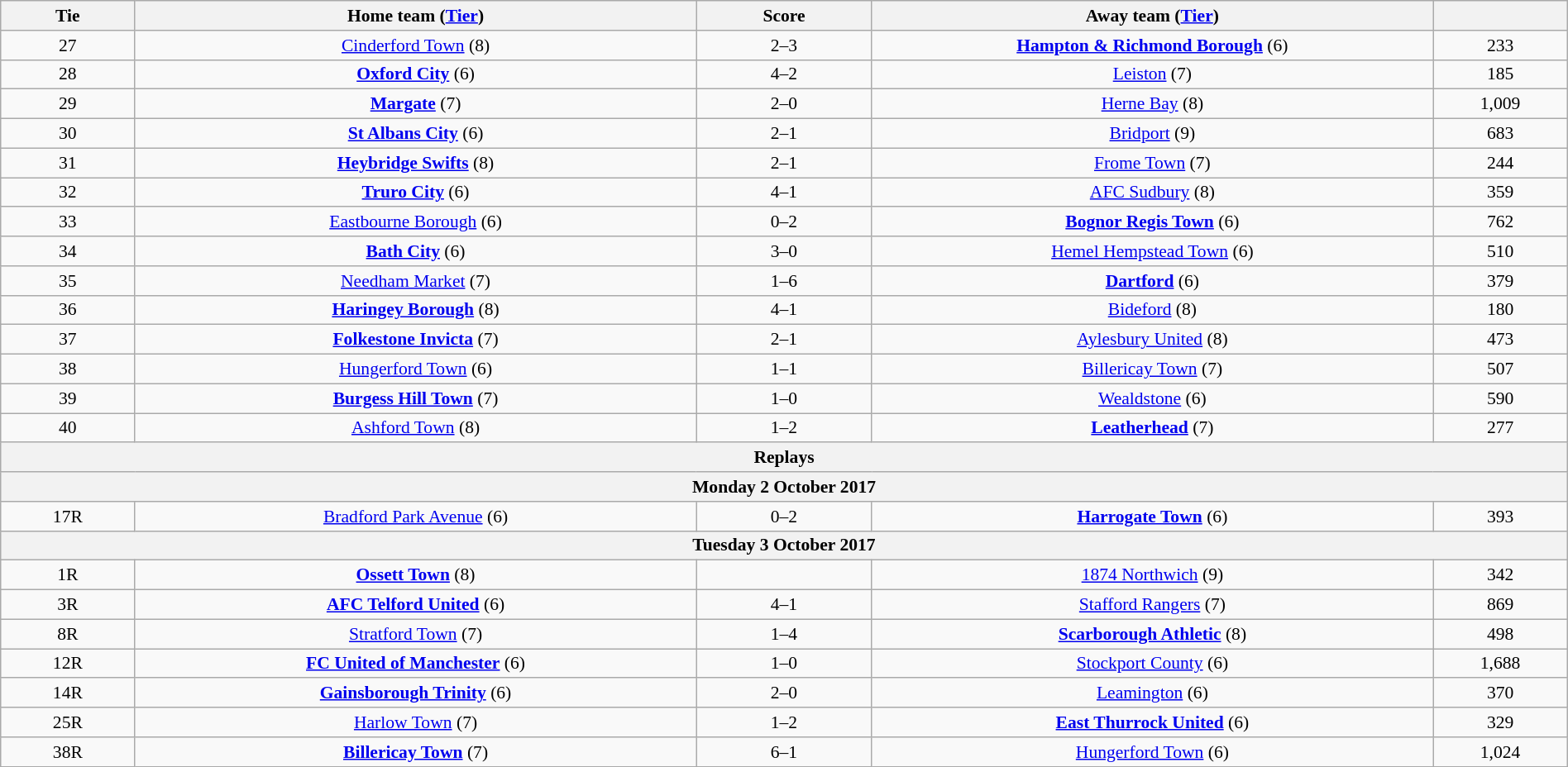<table class="wikitable" style="text-align:center; font-size:90%; width:100%">
<tr>
<th scope="col" style="width:  8.43%;">Tie</th>
<th scope="col" style="width: 35.29%;">Home team (<a href='#'>Tier</a>)</th>
<th scope="col" style="width: 11.00%;">Score</th>
<th scope="col" style="width: 35.29%;">Away team (<a href='#'>Tier</a>)</th>
<th scope="col" style="width:  8.43%;"></th>
</tr>
<tr>
<td>27</td>
<td><a href='#'>Cinderford Town</a> (8)</td>
<td>2–3</td>
<td><strong><a href='#'>Hampton & Richmond Borough</a></strong> (6)</td>
<td>233</td>
</tr>
<tr>
<td>28</td>
<td><strong><a href='#'>Oxford City</a></strong> (6)</td>
<td>4–2</td>
<td><a href='#'>Leiston</a> (7)</td>
<td>185</td>
</tr>
<tr>
<td>29</td>
<td><strong><a href='#'>Margate</a></strong> (7)</td>
<td>2–0</td>
<td><a href='#'>Herne Bay</a> (8)</td>
<td>1,009</td>
</tr>
<tr>
<td>30</td>
<td><strong><a href='#'>St Albans City</a></strong> (6)</td>
<td>2–1</td>
<td><a href='#'>Bridport</a> (9)</td>
<td>683</td>
</tr>
<tr>
<td>31</td>
<td><strong><a href='#'>Heybridge Swifts</a></strong> (8)</td>
<td>2–1</td>
<td><a href='#'>Frome Town</a> (7)</td>
<td>244</td>
</tr>
<tr>
<td>32</td>
<td><strong><a href='#'>Truro City</a></strong> (6)</td>
<td>4–1</td>
<td><a href='#'>AFC Sudbury</a> (8)</td>
<td>359</td>
</tr>
<tr>
<td>33</td>
<td><a href='#'>Eastbourne Borough</a> (6)</td>
<td>0–2</td>
<td><strong><a href='#'>Bognor Regis Town</a></strong> (6)</td>
<td>762</td>
</tr>
<tr>
<td>34</td>
<td><strong><a href='#'>Bath City</a></strong> (6)</td>
<td>3–0</td>
<td><a href='#'>Hemel Hempstead Town</a> (6)</td>
<td>510</td>
</tr>
<tr>
<td>35</td>
<td><a href='#'>Needham Market</a> (7)</td>
<td>1–6</td>
<td><strong><a href='#'>Dartford</a></strong> (6)</td>
<td>379</td>
</tr>
<tr>
<td>36</td>
<td><strong><a href='#'>Haringey Borough</a></strong> (8)</td>
<td>4–1</td>
<td><a href='#'>Bideford</a> (8)</td>
<td>180</td>
</tr>
<tr>
<td>37</td>
<td><strong><a href='#'>Folkestone Invicta</a></strong> (7)</td>
<td>2–1</td>
<td><a href='#'>Aylesbury United</a> (8)</td>
<td>473</td>
</tr>
<tr>
<td>38</td>
<td><a href='#'>Hungerford Town</a> (6)</td>
<td>1–1</td>
<td><a href='#'>Billericay Town</a> (7)</td>
<td>507</td>
</tr>
<tr>
<td>39</td>
<td><strong><a href='#'>Burgess Hill Town</a></strong> (7)</td>
<td>1–0</td>
<td><a href='#'>Wealdstone</a> (6)</td>
<td>590</td>
</tr>
<tr>
<td>40</td>
<td><a href='#'>Ashford Town</a> (8)</td>
<td>1–2</td>
<td><strong><a href='#'>Leatherhead</a></strong> (7)</td>
<td>277</td>
</tr>
<tr>
<th colspan="5"><strong>Replays</strong></th>
</tr>
<tr>
<th colspan="5"><strong>Monday 2 October 2017</strong></th>
</tr>
<tr>
<td>17R</td>
<td><a href='#'>Bradford Park Avenue</a> (6)</td>
<td>0–2</td>
<td><strong><a href='#'>Harrogate Town</a></strong> (6)</td>
<td>393</td>
</tr>
<tr>
<th colspan="5"><strong>Tuesday 3 October 2017</strong></th>
</tr>
<tr>
<td>1R</td>
<td><strong><a href='#'>Ossett Town</a></strong> (8)</td>
<td></td>
<td><a href='#'>1874 Northwich</a> (9)</td>
<td>342</td>
</tr>
<tr>
<td>3R</td>
<td><strong><a href='#'>AFC Telford United</a></strong> (6)</td>
<td>4–1</td>
<td><a href='#'>Stafford Rangers</a> (7)</td>
<td>869</td>
</tr>
<tr>
<td>8R</td>
<td><a href='#'>Stratford Town</a> (7)</td>
<td>1–4 </td>
<td><strong><a href='#'>Scarborough Athletic</a></strong> (8)</td>
<td>498</td>
</tr>
<tr>
<td>12R</td>
<td><strong><a href='#'>FC United of Manchester</a></strong> (6)</td>
<td>1–0</td>
<td><a href='#'>Stockport County</a> (6)</td>
<td>1,688</td>
</tr>
<tr>
<td>14R</td>
<td><strong><a href='#'>Gainsborough Trinity</a></strong> (6)</td>
<td>2–0</td>
<td><a href='#'>Leamington</a> (6)</td>
<td>370</td>
</tr>
<tr>
<td>25R</td>
<td><a href='#'>Harlow Town</a> (7)</td>
<td>1–2</td>
<td><strong><a href='#'>East Thurrock United</a></strong> (6)</td>
<td>329</td>
</tr>
<tr>
<td>38R</td>
<td><strong><a href='#'>Billericay Town</a></strong> (7)</td>
<td>6–1</td>
<td><a href='#'>Hungerford Town</a> (6)</td>
<td>1,024</td>
</tr>
</table>
